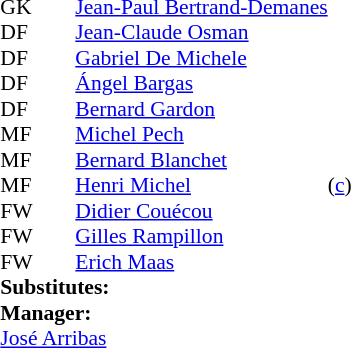<table style="font-size: 90%" cellspacing="0" cellpadding="0" align=center>
<tr>
<td colspan=4></td>
</tr>
<tr>
<th width=25></th>
<th width=25></th>
</tr>
<tr>
<td>GK</td>
<td><strong> </strong></td>
<td> <a href='#'>Jean-Paul Bertrand-Demanes</a></td>
</tr>
<tr>
<td>DF</td>
<td><strong> </strong></td>
<td> <a href='#'>Jean-Claude Osman</a></td>
</tr>
<tr>
<td>DF</td>
<td><strong> </strong></td>
<td> <a href='#'>Gabriel De Michele</a></td>
</tr>
<tr>
<td>DF</td>
<td><strong> </strong></td>
<td> <a href='#'>Ángel Bargas</a></td>
</tr>
<tr>
<td>DF</td>
<td><strong> </strong></td>
<td> <a href='#'>Bernard Gardon</a></td>
</tr>
<tr>
<td>MF</td>
<td><strong> </strong></td>
<td> <a href='#'>Michel Pech</a></td>
</tr>
<tr>
<td>MF</td>
<td><strong> </strong></td>
<td> <a href='#'>Bernard Blanchet</a></td>
</tr>
<tr>
<td>MF</td>
<td><strong> </strong></td>
<td> <a href='#'>Henri Michel</a></td>
<td>(<a href='#'>c</a>)</td>
</tr>
<tr>
<td>FW</td>
<td><strong> </strong></td>
<td> <a href='#'>Didier Couécou</a></td>
</tr>
<tr>
<td>FW</td>
<td><strong> </strong></td>
<td> <a href='#'>Gilles Rampillon</a></td>
</tr>
<tr>
<td>FW</td>
<td><strong> </strong></td>
<td> <a href='#'>Erich Maas</a></td>
</tr>
<tr>
<td colspan=3><strong>Substitutes:</strong></td>
</tr>
<tr>
<td colspan=3><strong>Manager:</strong></td>
</tr>
<tr>
<td colspan=4> <a href='#'>José Arribas</a></td>
</tr>
</table>
